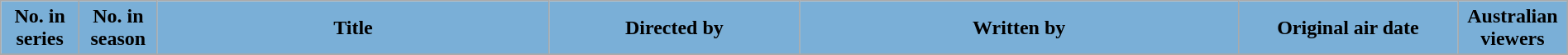<table class="wikitable plainrowheaders" style="margin: auto; width: 100%">
<tr>
<th ! style="background-color:#7AAFD7; color: #000; text-align: center;" width=5%>No. in<br>series</th>
<th ! style="background-color:#7AAFD7; color: #000; text-align: center;" width=5%>No. in<br>season</th>
<th ! style="background-color:#7AAFD7; color: #000; text-align: center;" width=25%>Title</th>
<th ! style="background-color:#7AAFD7; color: #000; text-align: center;" width=16%>Directed by</th>
<th ! style="background-color:#7AAFD7; color: #000; text-align: center;" width=28%>Written by</th>
<th ! style="background-color:#7AAFD7; color: #000; text-align: center;" width=14%>Original air date</th>
<th ! style="background-color:#7AAFD7; color: #000; text-align: center;" width=7%>Australian viewers</th>
</tr>
<tr>
</tr>
</table>
